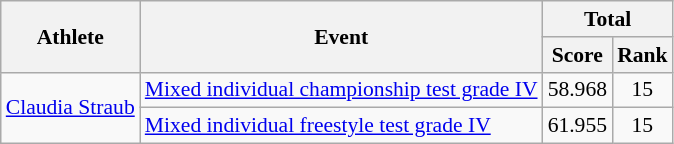<table class=wikitable style="font-size:90%">
<tr>
<th rowspan="2">Athlete</th>
<th rowspan="2">Event</th>
<th colspan="2">Total</th>
</tr>
<tr>
<th>Score</th>
<th>Rank</th>
</tr>
<tr>
<td rowspan="2"><a href='#'>Claudia Straub</a></td>
<td><a href='#'>Mixed individual championship test grade IV</a></td>
<td align="center">58.968</td>
<td align="center">15</td>
</tr>
<tr>
<td><a href='#'>Mixed individual freestyle test grade IV</a></td>
<td align="center">61.955</td>
<td align="center">15</td>
</tr>
</table>
